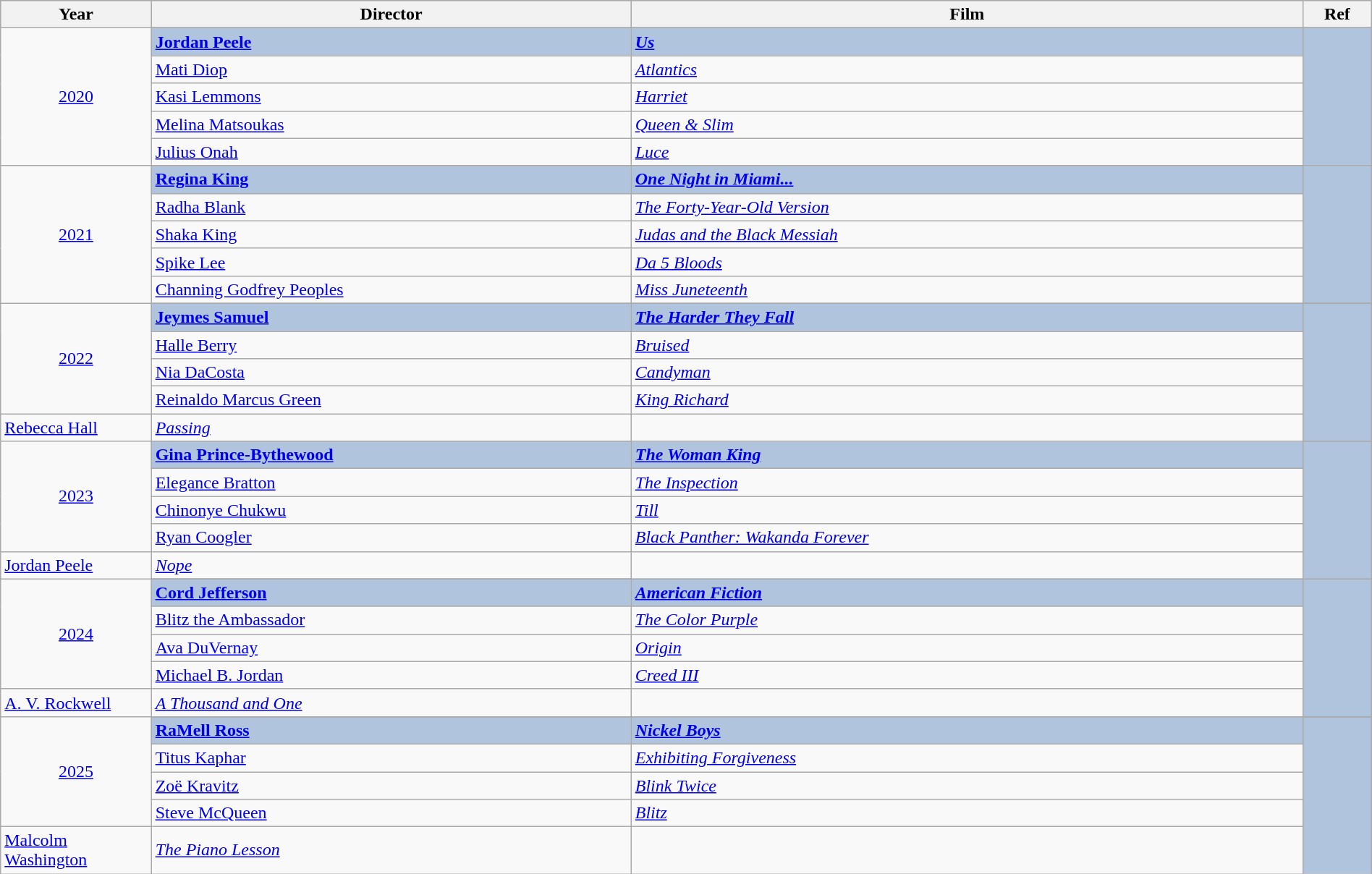<table class="wikitable" style="width:100%;">
<tr style="background:#bebebe;">
<th style="width:11%;">Year</th>
<th style="width:35%;">Director</th>
<th style="width:49%;">Film</th>
<th style="width:5%;">Ref</th>
</tr>
<tr>
<td rowspan="6" align="center"><a href='#'>2020</a></td>
</tr>
<tr style="background:#B0C4DE">
<td><strong><a href='#'>Jordan Peele</a></strong></td>
<td><strong><em><a href='#'>Us</a></em></strong></td>
<td rowspan="6" align="center"></td>
</tr>
<tr>
<td><a href='#'>Mati Diop</a></td>
<td><em><a href='#'>Atlantics</a></em></td>
</tr>
<tr>
<td><a href='#'>Kasi Lemmons</a></td>
<td><em><a href='#'>Harriet</a></em></td>
</tr>
<tr>
<td><a href='#'>Melina Matsoukas</a></td>
<td><em><a href='#'>Queen & Slim</a></em></td>
</tr>
<tr>
<td><a href='#'>Julius Onah</a></td>
<td><em><a href='#'>Luce</a></em></td>
</tr>
<tr>
<td rowspan="6" align="center"><a href='#'>2021</a></td>
</tr>
<tr style="background:#B0C4DE">
<td><strong><a href='#'>Regina King</a></strong></td>
<td><strong><em><a href='#'>One Night in Miami...</a></em></strong></td>
<td rowspan="6" align="center"></td>
</tr>
<tr>
<td><a href='#'>Radha Blank</a></td>
<td><em><a href='#'>The Forty-Year-Old Version</a></em></td>
</tr>
<tr>
<td><a href='#'>Shaka King</a></td>
<td><em><a href='#'>Judas and the Black Messiah</a></em></td>
</tr>
<tr>
<td><a href='#'>Spike Lee</a></td>
<td><em><a href='#'>Da 5 Bloods</a></em></td>
</tr>
<tr>
<td><a href='#'>Channing Godfrey Peoples</a></td>
<td><em><a href='#'>Miss Juneteenth</a></em></td>
</tr>
<tr>
<td rowspan="6" align="center"><a href='#'>2022</a></td>
</tr>
<tr>
</tr>
<tr style="background:#B0C4DE">
<td><strong><a href='#'>Jeymes Samuel</a></strong></td>
<td><strong><em><a href='#'>The Harder They Fall</a></em></strong></td>
<td rowspan="6" align="center"></td>
</tr>
<tr>
<td><a href='#'>Halle Berry</a></td>
<td><em><a href='#'>Bruised</a></em></td>
</tr>
<tr>
<td><a href='#'>Nia DaCosta</a></td>
<td><em><a href='#'>Candyman</a></em></td>
</tr>
<tr>
<td><a href='#'>Reinaldo Marcus Green</a></td>
<td><em><a href='#'>King Richard</a></em></td>
</tr>
<tr>
<td><a href='#'>Rebecca Hall</a></td>
<td><em><a href='#'>Passing</a></em></td>
</tr>
<tr>
<td rowspan="6" align="center"><a href='#'>2023</a></td>
</tr>
<tr>
</tr>
<tr style="background:#B0C4DE">
<td><strong><a href='#'>Gina Prince-Bythewood</a></strong></td>
<td><strong><em><a href='#'>The Woman King</a></em></strong></td>
<td rowspan="6" align="center"></td>
</tr>
<tr>
<td><a href='#'>Elegance Bratton</a></td>
<td><em><a href='#'>The Inspection</a></em></td>
</tr>
<tr>
<td><a href='#'>Chinonye Chukwu</a></td>
<td><em><a href='#'>Till</a></em></td>
</tr>
<tr>
<td><a href='#'>Ryan Coogler</a></td>
<td><em><a href='#'>Black Panther: Wakanda Forever</a></em></td>
</tr>
<tr>
<td><a href='#'>Jordan Peele</a></td>
<td><em><a href='#'>Nope</a></em></td>
</tr>
<tr>
<td rowspan="6" align="center"><a href='#'>2024</a></td>
</tr>
<tr>
</tr>
<tr style="background:#B0C4DE">
<td><strong><a href='#'>Cord Jefferson</a></strong></td>
<td><strong><em><a href='#'>American Fiction</a></em></strong></td>
<td rowspan="6" align="center"></td>
</tr>
<tr>
<td><a href='#'>Blitz the Ambassador</a></td>
<td><em><a href='#'>The Color Purple</a></em></td>
</tr>
<tr>
<td><a href='#'>Ava DuVernay</a></td>
<td><em><a href='#'>Origin</a></em></td>
</tr>
<tr>
<td><a href='#'>Michael B. Jordan</a></td>
<td><em><a href='#'>Creed III</a></em></td>
</tr>
<tr>
<td><a href='#'>A. V. Rockwell</a></td>
<td><em><a href='#'>A Thousand and One</a></em></td>
</tr>
<tr>
<td rowspan="6" align="center"><a href='#'>2025</a></td>
</tr>
<tr>
</tr>
<tr style="background:#B0C4DE">
<td><strong><a href='#'>RaMell Ross</a></strong></td>
<td><strong><em><a href='#'>Nickel Boys</a></em></strong></td>
<td rowspan="6" align="center"></td>
</tr>
<tr>
<td><a href='#'>Titus Kaphar</a></td>
<td><em><a href='#'>Exhibiting Forgiveness</a></em></td>
</tr>
<tr>
<td><a href='#'>Zoë Kravitz</a></td>
<td><em><a href='#'>Blink Twice</a></em></td>
</tr>
<tr>
<td><a href='#'>Steve McQueen</a></td>
<td><em><a href='#'>Blitz</a></em></td>
</tr>
<tr>
<td><a href='#'>Malcolm Washington</a></td>
<td><em><a href='#'>The Piano Lesson</a></em></td>
</tr>
</table>
